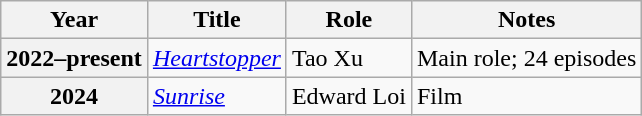<table class="wikitable plainrowheaders sortable">
<tr>
<th scope="col">Year</th>
<th scope="col">Title</th>
<th scope="col" class="unsortable">Role</th>
<th scope="col" class="unsortable">Notes</th>
</tr>
<tr>
<th scope="row">2022–present</th>
<td><em><a href='#'>Heartstopper</a></em></td>
<td>Tao Xu</td>
<td>Main role; 24 episodes</td>
</tr>
<tr>
<th scope="row">2024</th>
<td><em><a href='#'>Sunrise</a></em></td>
<td>Edward Loi</td>
<td>Film</td>
</tr>
</table>
